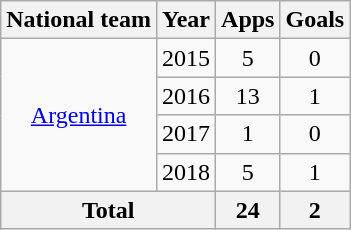<table class=wikitable style="text-align: center">
<tr>
<th>National team</th>
<th>Year</th>
<th>Apps</th>
<th>Goals</th>
</tr>
<tr>
<td rowspan="4"><a href='#'>Argentina</a></td>
<td>2015</td>
<td>5</td>
<td>0</td>
</tr>
<tr>
<td>2016</td>
<td>13</td>
<td>1</td>
</tr>
<tr>
<td>2017</td>
<td>1</td>
<td>0</td>
</tr>
<tr>
<td>2018</td>
<td>5</td>
<td>1</td>
</tr>
<tr>
<th colspan="2">Total</th>
<th>24</th>
<th>2</th>
</tr>
</table>
